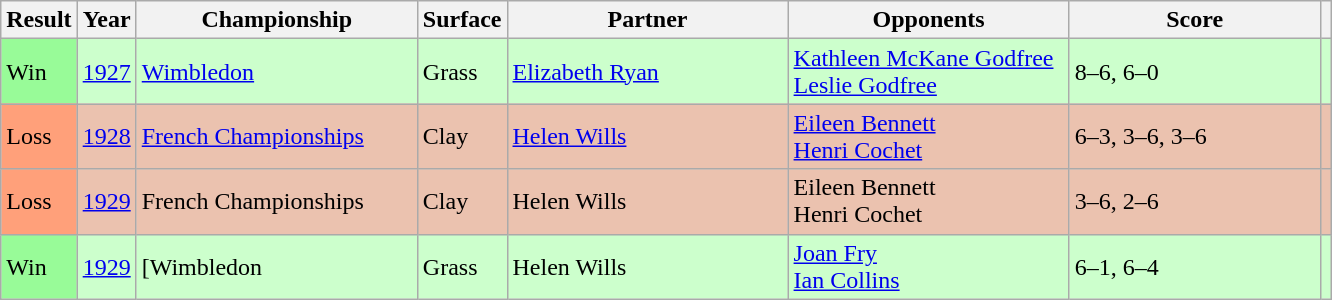<table class="sortable wikitable">
<tr>
<th style="width:40px">Result</th>
<th style="width:30px">Year</th>
<th style="width:180px">Championship</th>
<th style="width:50px">Surface</th>
<th style="width:180px">Partner</th>
<th style="width:180px">Opponents</th>
<th style="width:160px" class="unsortable">Score</th>
<th width:25 class="unsortable"></th>
</tr>
<tr style="background:#ccffcc;">
<td style="background:#98fb98;">Win</td>
<td><a href='#'>1927</a></td>
<td><a href='#'>Wimbledon</a></td>
<td>Grass</td>
<td> <a href='#'>Elizabeth Ryan</a></td>
<td> <a href='#'>Kathleen McKane Godfree</a><br> <a href='#'>Leslie Godfree</a></td>
<td>8–6, 6–0</td>
<td></td>
</tr>
<tr style="background:#ebc2af;">
<td style="background:#ffa07a;">Loss</td>
<td><a href='#'>1928</a></td>
<td><a href='#'>French Championships</a></td>
<td>Clay</td>
<td> <a href='#'>Helen Wills</a></td>
<td> <a href='#'>Eileen Bennett</a><br> <a href='#'>Henri Cochet</a></td>
<td>6–3, 3–6, 3–6</td>
<td></td>
</tr>
<tr style="background:#ebc2af;">
<td style="background:#ffa07a;">Loss</td>
<td><a href='#'>1929</a></td>
<td>French Championships</td>
<td>Clay</td>
<td> Helen Wills</td>
<td> Eileen Bennett<br> Henri Cochet</td>
<td>3–6, 2–6</td>
<td></td>
</tr>
<tr style="background:#ccffcc;">
<td style="background:#98fb98;">Win</td>
<td><a href='#'>1929</a></td>
<td>[Wimbledon</td>
<td>Grass</td>
<td> Helen Wills</td>
<td> <a href='#'>Joan Fry</a><br> <a href='#'>Ian Collins</a></td>
<td>6–1, 6–4</td>
<td></td>
</tr>
</table>
